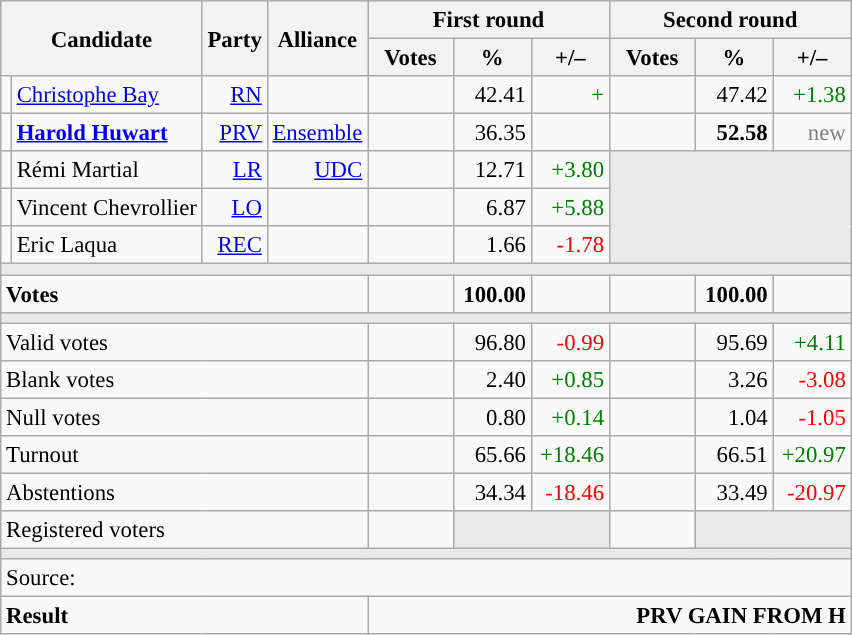<table class="wikitable" style="text-align:right;font-size:95%;">
<tr>
<th rowspan="2" colspan="2">Candidate</th>
<th colspan="1" rowspan="2">Party</th>
<th colspan="1" rowspan="2">Alliance</th>
<th colspan="3">First round</th>
<th colspan="3">Second round</th>
</tr>
<tr>
<th style="width:50px;">Votes</th>
<th style="width:45px;">%</th>
<th style="width:45px;">+/–</th>
<th style="width:50px;">Votes</th>
<th style="width:45px;">%</th>
<th style="width:45px;">+/–</th>
</tr>
<tr>
<td style="color:inherit;background:"></td>
<td style="text-align:left;"><a href='#'>Christophe Bay</a></td>
<td><a href='#'>RN</a></td>
<td></td>
<td></td>
<td>42.41</td>
<td style="color:green;">+</td>
<td></td>
<td>47.42</td>
<td style="color:green;">+1.38</td>
</tr>
<tr>
<td style="color:inherit;background:"></td>
<td style="text-align:left;"><strong><a href='#'>Harold Huwart</a></strong></td>
<td><a href='#'>PRV</a></td>
<td><a href='#'>Ensemble</a></td>
<td></td>
<td>36.35</td>
<td style="color:grey;"></td>
<td><strong></strong></td>
<td><strong>52.58</strong></td>
<td style="color:grey;">new</td>
</tr>
<tr>
<td style="color:inherit;background:"></td>
<td style="text-align:left;">Rémi Martial</td>
<td><a href='#'>LR</a></td>
<td><a href='#'>UDC</a></td>
<td></td>
<td>12.71</td>
<td style="color:green;">+3.80</td>
<td colspan="3" rowspan="3" style="background:#E9E9E9;"></td>
</tr>
<tr>
<td style="color:inherit;background:"></td>
<td style="text-align:left;">Vincent Chevrollier</td>
<td><a href='#'>LO</a></td>
<td></td>
<td></td>
<td>6.87</td>
<td style="color:green;">+5.88</td>
</tr>
<tr>
<td style="color:inherit;background:"></td>
<td style="text-align:left;">Eric Laqua</td>
<td><a href='#'>REC</a></td>
<td></td>
<td></td>
<td>1.66</td>
<td style="color:red;">-1.78</td>
</tr>
<tr>
<td colspan="10" style="background:#E9E9E9;"></td>
</tr>
<tr style="font-weight:bold;">
<td colspan="4" style="text-align:left;">Votes</td>
<td></td>
<td>100.00</td>
<td></td>
<td></td>
<td>100.00</td>
<td></td>
</tr>
<tr>
<td colspan="10" style="background:#E9E9E9;"></td>
</tr>
<tr>
<td colspan="4" style="text-align:left;">Valid votes</td>
<td></td>
<td>96.80</td>
<td style="color:red;">-0.99</td>
<td></td>
<td>95.69</td>
<td style="color:green;">+4.11</td>
</tr>
<tr>
<td colspan="4" style="text-align:left;">Blank votes</td>
<td></td>
<td>2.40</td>
<td style="color:green;">+0.85</td>
<td></td>
<td>3.26</td>
<td style="color:red;">-3.08</td>
</tr>
<tr>
<td colspan="4" style="text-align:left;">Null votes</td>
<td></td>
<td>0.80</td>
<td style="color:green;">+0.14</td>
<td></td>
<td>1.04</td>
<td style="color:red;">-1.05</td>
</tr>
<tr>
<td colspan="4" style="text-align:left;">Turnout</td>
<td></td>
<td>65.66</td>
<td style="color:green;">+18.46</td>
<td></td>
<td>66.51</td>
<td style="color:green;">+20.97</td>
</tr>
<tr>
<td colspan="4" style="text-align:left;">Abstentions</td>
<td></td>
<td>34.34</td>
<td style="color:red;">-18.46</td>
<td></td>
<td>33.49</td>
<td style="color:red;">-20.97</td>
</tr>
<tr>
<td colspan="4" style="text-align:left;">Registered voters</td>
<td></td>
<td colspan="2" style="background:#E9E9E9;"></td>
<td></td>
<td colspan="2" style="background:#E9E9E9;"></td>
</tr>
<tr>
<td colspan="10" style="background:#E9E9E9;"></td>
</tr>
<tr>
<td colspan="10" style="text-align:left;">Source: </td>
</tr>
<tr style="font-weight:bold">
<td colspan="4" style="text-align:left;">Result</td>
<td colspan="6" style="background-color:">PRV GAIN FROM H</td>
</tr>
</table>
